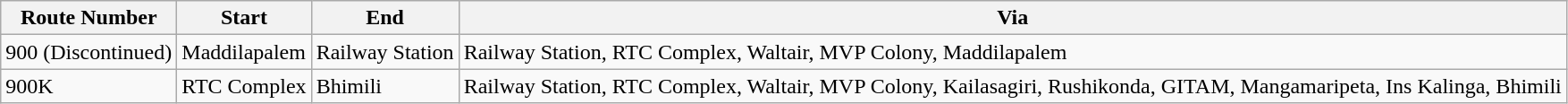<table class="sortable wikitable">
<tr>
<th>Route Number</th>
<th>Start</th>
<th>End</th>
<th>Via</th>
</tr>
<tr>
<td>900 (Discontinued)</td>
<td>Maddilapalem</td>
<td>Railway Station</td>
<td>Railway Station, RTC Complex, Waltair, MVP Colony, Maddilapalem</td>
</tr>
<tr>
<td>900K</td>
<td>RTC Complex</td>
<td>Bhimili</td>
<td>Railway Station, RTC Complex, Waltair, MVP Colony, Kailasagiri, Rushikonda, GITAM, Mangamaripeta, Ins Kalinga, Bhimili</td>
</tr>
</table>
